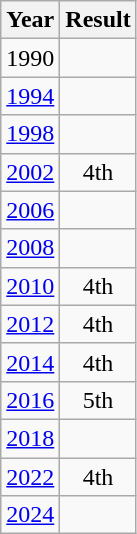<table class="wikitable" style="text-align:center">
<tr>
<th>Year</th>
<th>Result</th>
</tr>
<tr>
<td>1990</td>
<td></td>
</tr>
<tr>
<td><a href='#'>1994</a></td>
<td></td>
</tr>
<tr>
<td><a href='#'>1998</a></td>
<td></td>
</tr>
<tr>
<td><a href='#'>2002</a></td>
<td>4th</td>
</tr>
<tr>
<td><a href='#'>2006</a></td>
<td></td>
</tr>
<tr>
<td><a href='#'>2008</a></td>
<td></td>
</tr>
<tr>
<td><a href='#'>2010</a></td>
<td>4th</td>
</tr>
<tr>
<td><a href='#'>2012</a></td>
<td>4th</td>
</tr>
<tr>
<td><a href='#'>2014</a></td>
<td>4th</td>
</tr>
<tr>
<td><a href='#'>2016</a></td>
<td>5th</td>
</tr>
<tr>
<td><a href='#'>2018</a></td>
<td></td>
</tr>
<tr>
<td><a href='#'>2022</a></td>
<td>4th</td>
</tr>
<tr>
<td><a href='#'>2024</a></td>
<td></td>
</tr>
</table>
